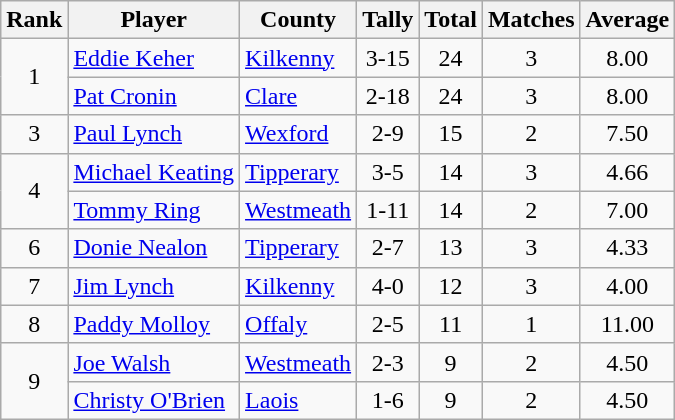<table class="wikitable">
<tr>
<th>Rank</th>
<th>Player</th>
<th>County</th>
<th>Tally</th>
<th>Total</th>
<th>Matches</th>
<th>Average</th>
</tr>
<tr>
<td rowspan=2 align=center>1</td>
<td><a href='#'>Eddie Keher</a></td>
<td><a href='#'>Kilkenny</a></td>
<td align=center>3-15</td>
<td align=center>24</td>
<td align=center>3</td>
<td align=center>8.00</td>
</tr>
<tr>
<td><a href='#'>Pat Cronin</a></td>
<td><a href='#'>Clare</a></td>
<td align=center>2-18</td>
<td align=center>24</td>
<td align=center>3</td>
<td align=center>8.00</td>
</tr>
<tr>
<td rowspan=1 align=center>3</td>
<td><a href='#'>Paul Lynch</a></td>
<td><a href='#'>Wexford</a></td>
<td align=center>2-9</td>
<td align=center>15</td>
<td align=center>2</td>
<td align=center>7.50</td>
</tr>
<tr>
<td rowspan=2 align=center>4</td>
<td><a href='#'>Michael Keating</a></td>
<td><a href='#'>Tipperary</a></td>
<td align=center>3-5</td>
<td align=center>14</td>
<td align=center>3</td>
<td align=center>4.66</td>
</tr>
<tr>
<td><a href='#'>Tommy Ring</a></td>
<td><a href='#'>Westmeath</a></td>
<td align=center>1-11</td>
<td align=center>14</td>
<td align=center>2</td>
<td align=center>7.00</td>
</tr>
<tr>
<td rowspan=1 align=center>6</td>
<td><a href='#'>Donie Nealon</a></td>
<td><a href='#'>Tipperary</a></td>
<td align=center>2-7</td>
<td align=center>13</td>
<td align=center>3</td>
<td align=center>4.33</td>
</tr>
<tr>
<td rowspan=1 align=center>7</td>
<td><a href='#'>Jim Lynch</a></td>
<td><a href='#'>Kilkenny</a></td>
<td align=center>4-0</td>
<td align=center>12</td>
<td align=center>3</td>
<td align=center>4.00</td>
</tr>
<tr>
<td rowspan=1 align=center>8</td>
<td><a href='#'>Paddy Molloy</a></td>
<td><a href='#'>Offaly</a></td>
<td align=center>2-5</td>
<td align=center>11</td>
<td align=center>1</td>
<td align=center>11.00</td>
</tr>
<tr>
<td rowspan=2 align=center>9</td>
<td><a href='#'>Joe Walsh</a></td>
<td><a href='#'>Westmeath</a></td>
<td align=center>2-3</td>
<td align=center>9</td>
<td align=center>2</td>
<td align=center>4.50</td>
</tr>
<tr>
<td><a href='#'>Christy O'Brien</a></td>
<td><a href='#'>Laois</a></td>
<td align=center>1-6</td>
<td align=center>9</td>
<td align=center>2</td>
<td align=center>4.50</td>
</tr>
</table>
